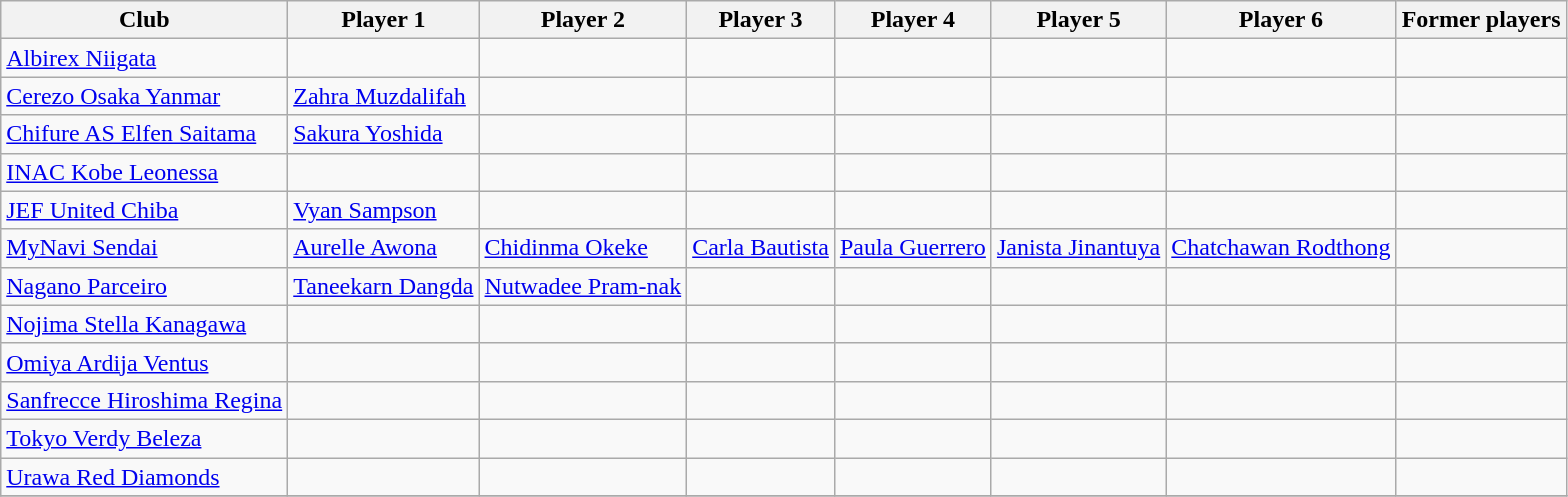<table class="wikitable sortable">
<tr>
<th>Club</th>
<th>Player 1</th>
<th>Player 2</th>
<th>Player 3</th>
<th>Player 4</th>
<th>Player 5</th>
<th>Player 6</th>
<th>Former players</th>
</tr>
<tr>
<td><a href='#'>Albirex Niigata</a></td>
<td></td>
<td></td>
<td></td>
<td></td>
<td></td>
<td></td>
<td></td>
</tr>
<tr>
<td><a href='#'>Cerezo Osaka Yanmar</a></td>
<td> <a href='#'>Zahra Muzdalifah</a></td>
<td></td>
<td></td>
<td></td>
<td></td>
<td></td>
<td></td>
</tr>
<tr>
<td><a href='#'>Chifure AS Elfen Saitama</a></td>
<td> <a href='#'>Sakura Yoshida</a></td>
<td></td>
<td></td>
<td></td>
<td></td>
<td></td>
<td></td>
</tr>
<tr>
<td><a href='#'>INAC Kobe Leonessa</a></td>
<td></td>
<td></td>
<td></td>
<td></td>
<td></td>
<td></td>
<td></td>
</tr>
<tr>
<td><a href='#'>JEF United Chiba</a></td>
<td> <a href='#'>Vyan Sampson</a></td>
<td></td>
<td></td>
<td></td>
<td></td>
<td></td>
<td></td>
</tr>
<tr>
<td><a href='#'>MyNavi Sendai</a></td>
<td> <a href='#'>Aurelle Awona</a></td>
<td> <a href='#'>Chidinma Okeke</a></td>
<td> <a href='#'>Carla Bautista</a></td>
<td> <a href='#'>Paula Guerrero</a></td>
<td> <a href='#'>Janista Jinantuya</a></td>
<td> <a href='#'>Chatchawan Rodthong</a></td>
<td></td>
</tr>
<tr>
<td><a href='#'>Nagano Parceiro</a></td>
<td> <a href='#'>Taneekarn Dangda</a></td>
<td> <a href='#'>Nutwadee Pram-nak</a></td>
<td></td>
<td></td>
<td></td>
<td></td>
<td></td>
</tr>
<tr>
<td><a href='#'>Nojima Stella Kanagawa</a></td>
<td></td>
<td></td>
<td></td>
<td></td>
<td></td>
<td></td>
<td></td>
</tr>
<tr>
<td><a href='#'>Omiya Ardija Ventus</a></td>
<td></td>
<td></td>
<td></td>
<td></td>
<td></td>
<td></td>
<td></td>
</tr>
<tr>
<td><a href='#'>Sanfrecce Hiroshima Regina</a></td>
<td></td>
<td></td>
<td></td>
<td></td>
<td></td>
<td></td>
<td></td>
</tr>
<tr>
<td><a href='#'>Tokyo Verdy Beleza</a></td>
<td></td>
<td></td>
<td></td>
<td></td>
<td></td>
<td></td>
<td></td>
</tr>
<tr>
<td><a href='#'>Urawa Red Diamonds</a></td>
<td></td>
<td></td>
<td></td>
<td></td>
<td></td>
<td></td>
<td></td>
</tr>
<tr>
</tr>
</table>
